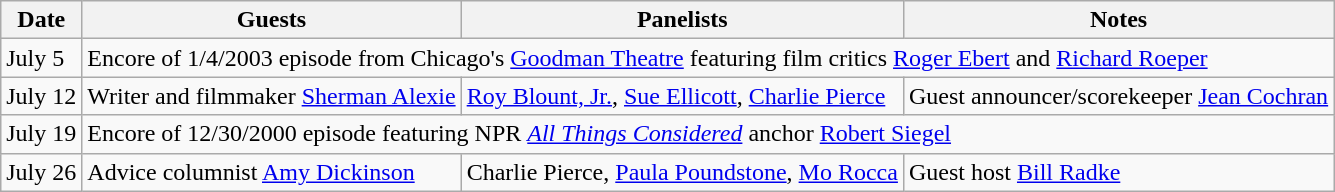<table class="wikitable">
<tr ">
<th>Date</th>
<th>Guests</th>
<th>Panelists</th>
<th>Notes</th>
</tr>
<tr>
<td>July 5</td>
<td colspan=3>Encore of 1/4/2003 episode from Chicago's <a href='#'>Goodman Theatre</a> featuring film critics <a href='#'>Roger Ebert</a> and <a href='#'>Richard Roeper</a></td>
</tr>
<tr>
<td>July 12</td>
<td>Writer and filmmaker <a href='#'>Sherman Alexie</a></td>
<td><a href='#'>Roy Blount, Jr.</a>, <a href='#'>Sue Ellicott</a>, <a href='#'>Charlie Pierce</a></td>
<td>Guest announcer/scorekeeper <a href='#'>Jean Cochran</a></td>
</tr>
<tr>
<td>July 19</td>
<td colspan=3>Encore of 12/30/2000 episode featuring NPR <em><a href='#'>All Things Considered</a></em> anchor <a href='#'>Robert Siegel</a></td>
</tr>
<tr>
<td>July 26</td>
<td>Advice columnist <a href='#'>Amy Dickinson</a></td>
<td>Charlie Pierce, <a href='#'>Paula Poundstone</a>, <a href='#'>Mo Rocca</a></td>
<td>Guest host <a href='#'>Bill Radke</a></td>
</tr>
</table>
